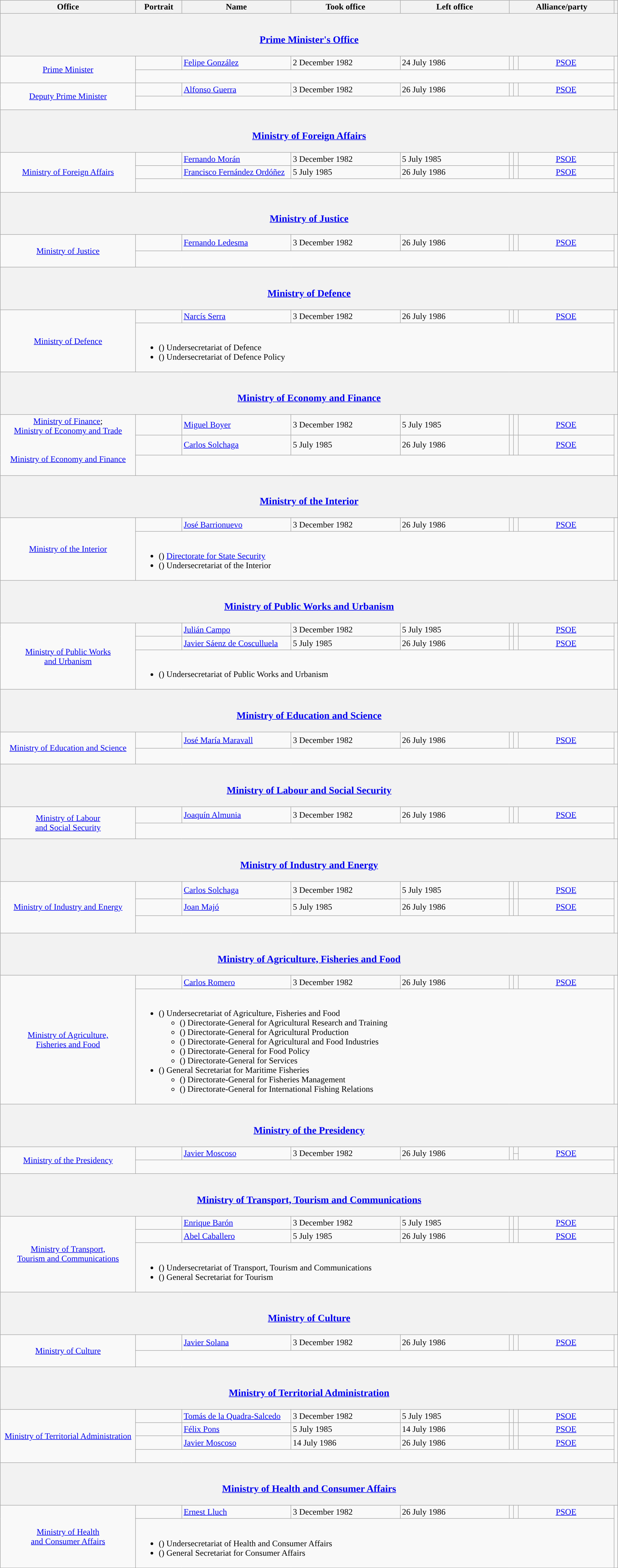<table class="wikitable" style="line-height:18px;">
<tr>
<th scope="col">Office<br></th>
<th scope="col">Portrait</th>
<th scope="col">Name</th>
<th scope="col">Took office</th>
<th scope="col">Left office</th>
<th colspan="3" scope="col">Alliance/party</th>
<th></th>
</tr>
<tr>
<th colspan="9"><br><h3><a href='#'>Prime Minister's Office</a></h3></th>
</tr>
<tr>
<td align="center" rowspan="2" width="250"><a href='#'>Prime Minister</a><br></td>
<td width="80"></td>
<td width="200"><a href='#'>Felipe González</a></td>
<td width="200">2 December 1982</td>
<td width="200">24 July 1986</td>
<td width="1" style="background-color:"></td>
<td width="1" style="background-color:"></td>
<td width="175" align="center"><a href='#'>PSOE</a></td>
<td align="center" rowspan="2"><br><br></td>
</tr>
<tr>
<td colspan="7"><br></td>
</tr>
<tr>
<td align="center" rowspan="2"><a href='#'>Deputy Prime Minister</a><br></td>
<td></td>
<td><a href='#'>Alfonso Guerra</a></td>
<td>3 December 1982</td>
<td>26 July 1986</td>
<td style="background-color:"></td>
<td style="background-color:"></td>
<td align="center"><a href='#'>PSOE</a></td>
<td align="center" rowspan="2"></td>
</tr>
<tr>
<td colspan="7"><br></td>
</tr>
<tr>
<th colspan="9"><br><h3><a href='#'>Ministry of Foreign Affairs</a></h3></th>
</tr>
<tr>
<td align="center" rowspan="3"><a href='#'>Ministry of Foreign Affairs</a><br></td>
<td></td>
<td><a href='#'>Fernando Morán</a></td>
<td>3 December 1982</td>
<td>5 July 1985</td>
<td style="background-color:"></td>
<td style="background-color:"></td>
<td align="center"><a href='#'>PSOE</a></td>
<td align="center" rowspan="3"><br><br></td>
</tr>
<tr>
<td></td>
<td><a href='#'>Francisco Fernández Ordóñez</a></td>
<td>5 July 1985</td>
<td>26 July 1986</td>
<td style="background-color:"></td>
<td style="background-color:"></td>
<td align="center"><a href='#'>PSOE</a></td>
</tr>
<tr>
<td colspan="7"><br>
</td>
</tr>
<tr>
<th colspan="9"><br><h3><a href='#'>Ministry of Justice</a></h3></th>
</tr>
<tr>
<td align="center" rowspan="2"><a href='#'>Ministry of Justice</a><br></td>
<td></td>
<td><a href='#'>Fernando Ledesma</a></td>
<td>3 December 1982</td>
<td>26 July 1986</td>
<td style="background-color:"></td>
<td style="background-color:"></td>
<td align="center"><a href='#'>PSOE</a><br></td>
<td align="center" rowspan="2"><br><br><br></td>
</tr>
<tr>
<td colspan="7"><br>
</td>
</tr>
<tr>
<th colspan="9"><br><h3><a href='#'>Ministry of Defence</a></h3></th>
</tr>
<tr>
<td align="center" rowspan="2"><a href='#'>Ministry of Defence</a><br></td>
<td></td>
<td><a href='#'>Narcís Serra</a></td>
<td>3 December 1982</td>
<td>26 July 1986</td>
<td style="background-color:"></td>
<td style="background-color:"></td>
<td align="center"><a href='#'>PSOE</a><br></td>
<td align="center" rowspan="2"></td>
</tr>
<tr>
<td colspan="7"><br><ul><li>() Undersecretariat of Defence</li><li>() Undersecretariat of Defence Policy</li></ul></td>
</tr>
<tr>
<th colspan="9"><br><h3><a href='#'>Ministry of Economy and Finance</a></h3></th>
</tr>
<tr>
<td align="center" rowspan="3"><a href='#'>Ministry of Finance</a>;<br><a href='#'>Ministry of Economy and Trade</a><br><br><br><a href='#'>Ministry of Economy and Finance</a><br><br></td>
<td></td>
<td><a href='#'>Miguel Boyer</a></td>
<td>3 December 1982</td>
<td>5 July 1985</td>
<td style="background-color:"></td>
<td style="background-color:"></td>
<td align="center"><a href='#'>PSOE</a></td>
<td align="center" rowspan="3"><br><br><br></td>
</tr>
<tr>
<td></td>
<td><a href='#'>Carlos Solchaga</a></td>
<td>5 July 1985</td>
<td>26 July 1986</td>
<td style="background-color:"></td>
<td style="background-color:"></td>
<td align="center"><a href='#'>PSOE</a></td>
</tr>
<tr>
<td colspan="7"><br>


</td>
</tr>
<tr>
<th colspan="9"><br><h3><a href='#'>Ministry of the Interior</a></h3></th>
</tr>
<tr>
<td align="center" rowspan="2"><a href='#'>Ministry of the Interior</a><br></td>
<td></td>
<td><a href='#'>José Barrionuevo</a></td>
<td>3 December 1982</td>
<td>26 July 1986</td>
<td style="background-color:"></td>
<td style="background-color:"></td>
<td align="center"><a href='#'>PSOE</a></td>
<td align="center" rowspan="2"></td>
</tr>
<tr>
<td colspan="7"><br><ul><li>() <a href='#'>Directorate for State Security</a></li><li>() Undersecretariat of the Interior</li></ul></td>
</tr>
<tr>
<th colspan="9"><br><h3><a href='#'>Ministry of Public Works and Urbanism</a></h3></th>
</tr>
<tr>
<td align="center" rowspan="3"><a href='#'>Ministry of Public Works<br>and Urbanism</a><br></td>
<td></td>
<td><a href='#'>Julián Campo</a></td>
<td>3 December 1982</td>
<td>5 July 1985</td>
<td style="background-color:"></td>
<td style="background-color:"></td>
<td align="center"><a href='#'>PSOE</a></td>
<td align="center" rowspan="3"></td>
</tr>
<tr>
<td></td>
<td><a href='#'>Javier Sáenz de Cosculluela</a></td>
<td>5 July 1985</td>
<td>26 July 1986</td>
<td style="background-color:"></td>
<td style="background-color:"></td>
<td align="center"><a href='#'>PSOE</a></td>
</tr>
<tr>
<td colspan="7"><br><ul><li>() Undersecretariat of Public Works and Urbanism</li></ul></td>
</tr>
<tr>
<th colspan="9"><br><h3><a href='#'>Ministry of Education and Science</a></h3></th>
</tr>
<tr>
<td align="center" rowspan="2"><a href='#'>Ministry of Education and Science</a><br></td>
<td></td>
<td><a href='#'>José María Maravall</a></td>
<td>3 December 1982</td>
<td>26 July 1986</td>
<td style="background-color:"></td>
<td style="background-color:"></td>
<td align="center"><a href='#'>PSOE</a></td>
<td align="center" rowspan="2"><br><br><br></td>
</tr>
<tr>
<td colspan="7"><br>

</td>
</tr>
<tr>
<th colspan="9"><br><h3><a href='#'>Ministry of Labour and Social Security</a></h3></th>
</tr>
<tr>
<td align="center" rowspan="2"><a href='#'>Ministry of Labour<br>and Social Security</a><br></td>
<td></td>
<td><a href='#'>Joaquín Almunia</a></td>
<td>3 December 1982</td>
<td>26 July 1986</td>
<td style="background-color:"></td>
<td style="background-color:"></td>
<td align="center"><a href='#'>PSOE</a></td>
<td align="center" rowspan="2"><br><br><br></td>
</tr>
<tr>
<td colspan="7"><br>
</td>
</tr>
<tr>
<th colspan="9"><br><h3><a href='#'>Ministry of Industry and Energy</a></h3></th>
</tr>
<tr>
<td align="center" rowspan="3"><a href='#'>Ministry of Industry and Energy</a><br></td>
<td></td>
<td><a href='#'>Carlos Solchaga</a></td>
<td>3 December 1982</td>
<td>5 July 1985</td>
<td style="background-color:"></td>
<td style="background-color:"></td>
<td align="center"><a href='#'>PSOE</a></td>
<td align="center" rowspan="3"><br><br><br><br><br></td>
</tr>
<tr>
<td></td>
<td><a href='#'>Joan Majó</a></td>
<td>5 July 1985</td>
<td>26 July 1986</td>
<td style="background-color:"></td>
<td style="background-color:"></td>
<td align="center"><a href='#'>PSOE</a><br></td>
</tr>
<tr>
<td colspan="7"><br>
</td>
</tr>
<tr>
<th colspan="9"><br><h3><a href='#'>Ministry of Agriculture, Fisheries and Food</a></h3></th>
</tr>
<tr>
<td align="center" rowspan="2"><a href='#'>Ministry of Agriculture,<br>Fisheries and Food</a><br></td>
<td></td>
<td><a href='#'>Carlos Romero</a></td>
<td>3 December 1982</td>
<td>26 July 1986</td>
<td style="background-color:"></td>
<td style="background-color:"></td>
<td align="center"><a href='#'>PSOE</a></td>
<td align="center" rowspan="2"><br></td>
</tr>
<tr>
<td colspan="7"><br><ul><li>() Undersecretariat of Agriculture, Fisheries and Food<ul><li>() Directorate-General for Agricultural Research and Training</li><li>() Directorate-General for Agricultural Production</li><li>() Directorate-General for Agricultural and Food Industries</li><li>() Directorate-General for Food Policy</li><li>() Directorate-General for Services</li></ul></li><li>() General Secretariat for Maritime Fisheries<ul><li>() Directorate-General for Fisheries Management</li><li>() Directorate-General for International Fishing Relations</li></ul></li></ul></td>
</tr>
<tr>
<th colspan="9"><br><h3><a href='#'>Ministry of the Presidency</a></h3></th>
</tr>
<tr>
<td align="center" rowspan="3"><a href='#'>Ministry of the Presidency</a><br></td>
<td rowspan="2"></td>
<td rowspan="2"><a href='#'>Javier Moscoso</a></td>
<td rowspan="2">3 December 1982</td>
<td rowspan="2">26 July 1986</td>
<td rowspan="2" style="background-color:"></td>
<td style="background-color:"></td>
<td align="center" rowspan="2"><a href='#'>PSOE</a><br></td>
<td align="center" rowspan="3"><br><br></td>
</tr>
<tr>
<td style="background-color:"></td>
</tr>
<tr>
<td colspan="7"><br></td>
</tr>
<tr>
<th colspan="9"><br><h3><a href='#'>Ministry of Transport, Tourism and Communications</a></h3></th>
</tr>
<tr>
<td align="center" rowspan="3"><a href='#'>Ministry of Transport,<br>Tourism and Communications</a><br></td>
<td></td>
<td><a href='#'>Enrique Barón</a></td>
<td>3 December 1982</td>
<td>5 July 1985</td>
<td style="background-color:"></td>
<td style="background-color:"></td>
<td align="center"><a href='#'>PSOE</a></td>
<td align="center" rowspan="3"><br></td>
</tr>
<tr>
<td></td>
<td><a href='#'>Abel Caballero</a></td>
<td>5 July 1985</td>
<td>26 July 1986</td>
<td style="background-color:"></td>
<td style="background-color:"></td>
<td align="center"><a href='#'>PSOE</a></td>
</tr>
<tr>
<td colspan="7"><br><ul><li>() Undersecretariat of Transport, Tourism and Communications</li><li>() General Secretariat for Tourism</li></ul></td>
</tr>
<tr>
<th colspan="9"><br><h3><a href='#'>Ministry of Culture</a></h3></th>
</tr>
<tr>
<td align="center" rowspan="2"><a href='#'>Ministry of Culture</a><br></td>
<td></td>
<td><a href='#'>Javier Solana</a></td>
<td>3 December 1982</td>
<td>26 July 1986</td>
<td style="background-color:"></td>
<td style="background-color:"></td>
<td align="center"><a href='#'>PSOE</a></td>
<td align="center" rowspan="2"><br><br><br></td>
</tr>
<tr>
<td colspan="7"><br>
</td>
</tr>
<tr>
<th colspan="9"><br><h3><a href='#'>Ministry of Territorial Administration</a></h3></th>
</tr>
<tr>
<td align="center" rowspan="4"><a href='#'>Ministry of Territorial Administration</a><br></td>
<td></td>
<td><a href='#'>Tomás de la Quadra-Salcedo</a></td>
<td>3 December 1982</td>
<td>5 July 1985</td>
<td style="background-color:"></td>
<td style="background-color:"></td>
<td align="center"><a href='#'>PSOE</a></td>
<td align="center" rowspan="4"></td>
</tr>
<tr>
<td></td>
<td><a href='#'>Félix Pons</a></td>
<td>5 July 1985</td>
<td>14 July 1986<br></td>
<td style="background-color:"></td>
<td style="background-color:"></td>
<td align="center"><a href='#'>PSOE</a></td>
</tr>
<tr>
<td></td>
<td><a href='#'>Javier Moscoso</a><br></td>
<td>14 July 1986</td>
<td>26 July 1986</td>
<td style="background-color:"></td>
<td style="background-color:"></td>
<td align="center"><a href='#'>PSOE</a><br></td>
</tr>
<tr>
<td colspan="7"><br></td>
</tr>
<tr>
<th colspan="9"><br><h3><a href='#'>Ministry of Health and Consumer Affairs</a></h3></th>
</tr>
<tr>
<td align="center" rowspan="2"><a href='#'>Ministry of Health<br>and Consumer Affairs</a><br></td>
<td></td>
<td><a href='#'>Ernest Lluch</a></td>
<td>3 December 1982</td>
<td>26 July 1986</td>
<td style="background-color:"></td>
<td style="background-color:"></td>
<td align="center"><a href='#'>PSOE</a><br></td>
<td align="center" rowspan="2"></td>
</tr>
<tr>
<td colspan="7"><br><ul><li>() Undersecretariat of Health and Consumer Affairs</li><li>() General Secretariat for Consumer Affairs</li></ul></td>
</tr>
</table>
